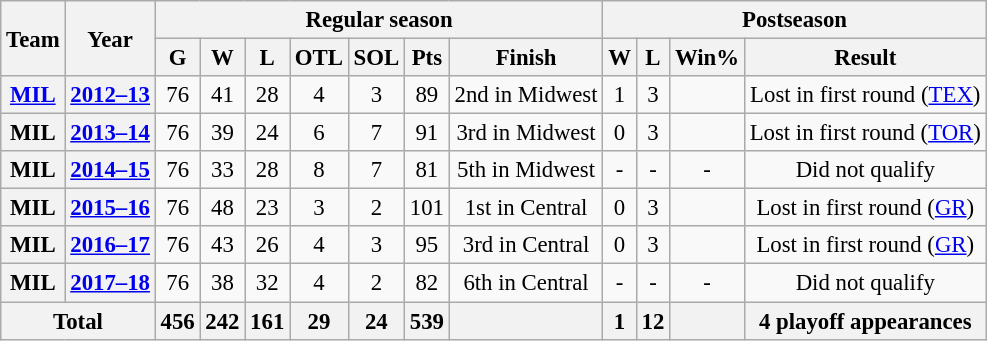<table class="wikitable" style="font-size:95%; text-align:center;">
<tr>
<th rowspan="2">Team</th>
<th rowspan="2">Year</th>
<th colspan="7">Regular season</th>
<th colspan="4">Postseason</th>
</tr>
<tr>
<th>G</th>
<th>W</th>
<th>L</th>
<th>OTL</th>
<th>SOL</th>
<th>Pts</th>
<th>Finish</th>
<th>W</th>
<th>L</th>
<th>Win%</th>
<th>Result</th>
</tr>
<tr>
<th><a href='#'>MIL</a></th>
<th><a href='#'>2012–13</a></th>
<td>76</td>
<td>41</td>
<td>28</td>
<td>4</td>
<td>3</td>
<td>89</td>
<td>2nd in Midwest</td>
<td>1</td>
<td>3</td>
<td></td>
<td>Lost in first round (<a href='#'>TEX</a>)</td>
</tr>
<tr>
<th>MIL</th>
<th><a href='#'>2013–14</a></th>
<td>76</td>
<td>39</td>
<td>24</td>
<td>6</td>
<td>7</td>
<td>91</td>
<td>3rd in Midwest</td>
<td>0</td>
<td>3</td>
<td></td>
<td>Lost in first round (<a href='#'>TOR</a>)</td>
</tr>
<tr>
<th>MIL</th>
<th><a href='#'>2014–15</a></th>
<td>76</td>
<td>33</td>
<td>28</td>
<td>8</td>
<td>7</td>
<td>81</td>
<td>5th in Midwest</td>
<td>-</td>
<td>-</td>
<td>-</td>
<td>Did not qualify</td>
</tr>
<tr>
<th>MIL</th>
<th><a href='#'>2015–16</a></th>
<td>76</td>
<td>48</td>
<td>23</td>
<td>3</td>
<td>2</td>
<td>101</td>
<td>1st in Central</td>
<td>0</td>
<td>3</td>
<td></td>
<td>Lost in first round (<a href='#'>GR</a>)</td>
</tr>
<tr>
<th>MIL</th>
<th><a href='#'>2016–17</a></th>
<td>76</td>
<td>43</td>
<td>26</td>
<td>4</td>
<td>3</td>
<td>95</td>
<td>3rd in Central</td>
<td>0</td>
<td>3</td>
<td></td>
<td>Lost in first round (<a href='#'>GR</a>)</td>
</tr>
<tr>
<th>MIL</th>
<th><a href='#'>2017–18</a></th>
<td>76</td>
<td>38</td>
<td>32</td>
<td>4</td>
<td>2</td>
<td>82</td>
<td>6th in Central</td>
<td>-</td>
<td>-</td>
<td>-</td>
<td>Did not qualify</td>
</tr>
<tr>
<th colspan="2">Total</th>
<th>456</th>
<th>242</th>
<th>161</th>
<th>29</th>
<th>24</th>
<th>539</th>
<th> </th>
<th>1</th>
<th>12</th>
<th></th>
<th>4 playoff appearances</th>
</tr>
</table>
